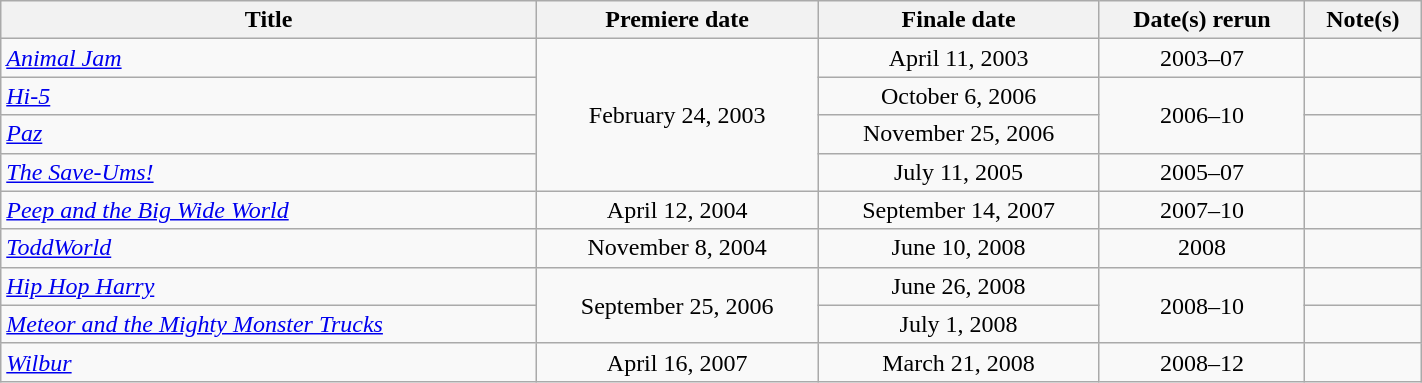<table class="wikitable plainrowheaders sortable" style="width:75%;text-align:center;">
<tr>
<th>Title</th>
<th>Premiere date</th>
<th>Finale date</th>
<th>Date(s) rerun</th>
<th class="unsortable">Note(s)</th>
</tr>
<tr>
<td scope="row" style="text-align:left;"><em><a href='#'>Animal Jam</a></em></td>
<td rowspan="4">February 24, 2003</td>
<td>April 11, 2003</td>
<td>2003–07</td>
<td></td>
</tr>
<tr>
<td scope="row" style="text-align:left;"><em><a href='#'>Hi-5</a></em></td>
<td>October 6, 2006</td>
<td rowspan="2">2006–10</td>
<td></td>
</tr>
<tr>
<td scope="row" style="text-align:left;"><em><a href='#'>Paz</a></em></td>
<td>November 25, 2006</td>
<td></td>
</tr>
<tr>
<td scope="row" style="text-align:left;"><em><a href='#'>The Save-Ums!</a></em></td>
<td>July 11, 2005</td>
<td>2005–07</td>
<td></td>
</tr>
<tr>
<td scope="row" style="text-align:left;"><em><a href='#'>Peep and the Big Wide World</a></em></td>
<td>April 12, 2004</td>
<td>September 14, 2007</td>
<td>2007–10</td>
<td></td>
</tr>
<tr>
<td scope="row" style="text-align:left;"><em><a href='#'>ToddWorld</a></em></td>
<td>November 8, 2004</td>
<td>June 10, 2008</td>
<td>2008</td>
<td></td>
</tr>
<tr>
<td scope="row" style="text-align:left;"><em><a href='#'>Hip Hop Harry</a></em></td>
<td rowspan="2">September 25, 2006</td>
<td>June 26, 2008</td>
<td rowspan="2">2008–10</td>
<td></td>
</tr>
<tr>
<td scope="row" style="text-align:left;"><em><a href='#'>Meteor and the Mighty Monster Trucks</a></em></td>
<td>July 1, 2008</td>
<td></td>
</tr>
<tr>
<td scope="row" style="text-align:left;"><em><a href='#'>Wilbur</a></em></td>
<td>April 16, 2007</td>
<td>March 21, 2008</td>
<td>2008–12</td>
<td></td>
</tr>
</table>
